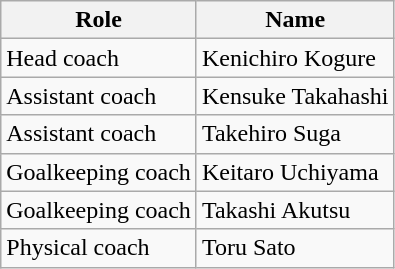<table class="wikitable">
<tr>
<th>Role</th>
<th>Name</th>
</tr>
<tr>
<td>Head coach</td>
<td> Kenichiro Kogure</td>
</tr>
<tr>
<td>Assistant coach</td>
<td> Kensuke Takahashi</td>
</tr>
<tr>
<td>Assistant coach</td>
<td> Takehiro Suga</td>
</tr>
<tr>
<td>Goalkeeping coach</td>
<td> Keitaro Uchiyama</td>
</tr>
<tr>
<td>Goalkeeping coach</td>
<td> Takashi Akutsu</td>
</tr>
<tr>
<td>Physical coach</td>
<td> Toru Sato</td>
</tr>
</table>
